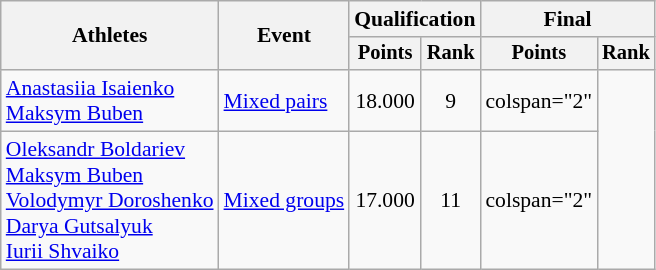<table class="wikitable" style="font-size:90%">
<tr>
<th rowspan="2">Athletes</th>
<th rowspan="2">Event</th>
<th colspan="2">Qualification</th>
<th colspan="2">Final</th>
</tr>
<tr style="font-size:95%">
<th>Points</th>
<th>Rank</th>
<th>Points</th>
<th>Rank</th>
</tr>
<tr align=center>
<td align=left><a href='#'>Anastasiia Isaienko</a><br><a href='#'>Maksym Buben</a></td>
<td align=left><a href='#'>Mixed pairs</a></td>
<td>18.000</td>
<td>9</td>
<td>colspan="2" </td>
</tr>
<tr align=center>
<td align=left><a href='#'>Oleksandr Boldariev</a><br><a href='#'>Maksym Buben</a><br><a href='#'>Volodymyr Doroshenko</a><br><a href='#'>Darya Gutsalyuk</a><br><a href='#'>Iurii Shvaiko</a></td>
<td align=left><a href='#'>Mixed groups</a></td>
<td>17.000</td>
<td>11</td>
<td>colspan="2" </td>
</tr>
</table>
